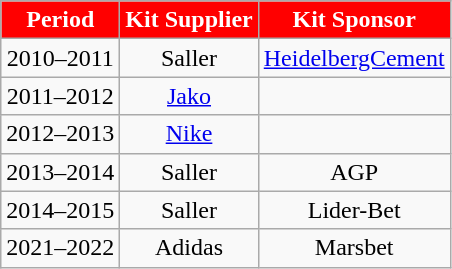<table class="wikitable" style="text-align: center">
<tr>
<th style="background: #ff0000;color:white;">Period</th>
<th style="background: #ff0000;color:white;">Kit Supplier</th>
<th style="background: #ff0000;color:white;">Kit Sponsor</th>
</tr>
<tr>
<td>2010–2011</td>
<td>Saller</td>
<td><a href='#'>HeidelbergCement</a></td>
</tr>
<tr>
<td>2011–2012</td>
<td><a href='#'>Jako</a></td>
<td></td>
</tr>
<tr>
<td>2012–2013</td>
<td><a href='#'>Nike</a></td>
<td></td>
</tr>
<tr>
<td>2013–2014</td>
<td>Saller</td>
<td>AGP</td>
</tr>
<tr>
<td>2014–2015</td>
<td>Saller</td>
<td>Lider-Bet</td>
</tr>
<tr>
<td>2021–2022</td>
<td>Adidas</td>
<td>Marsbet</td>
</tr>
</table>
